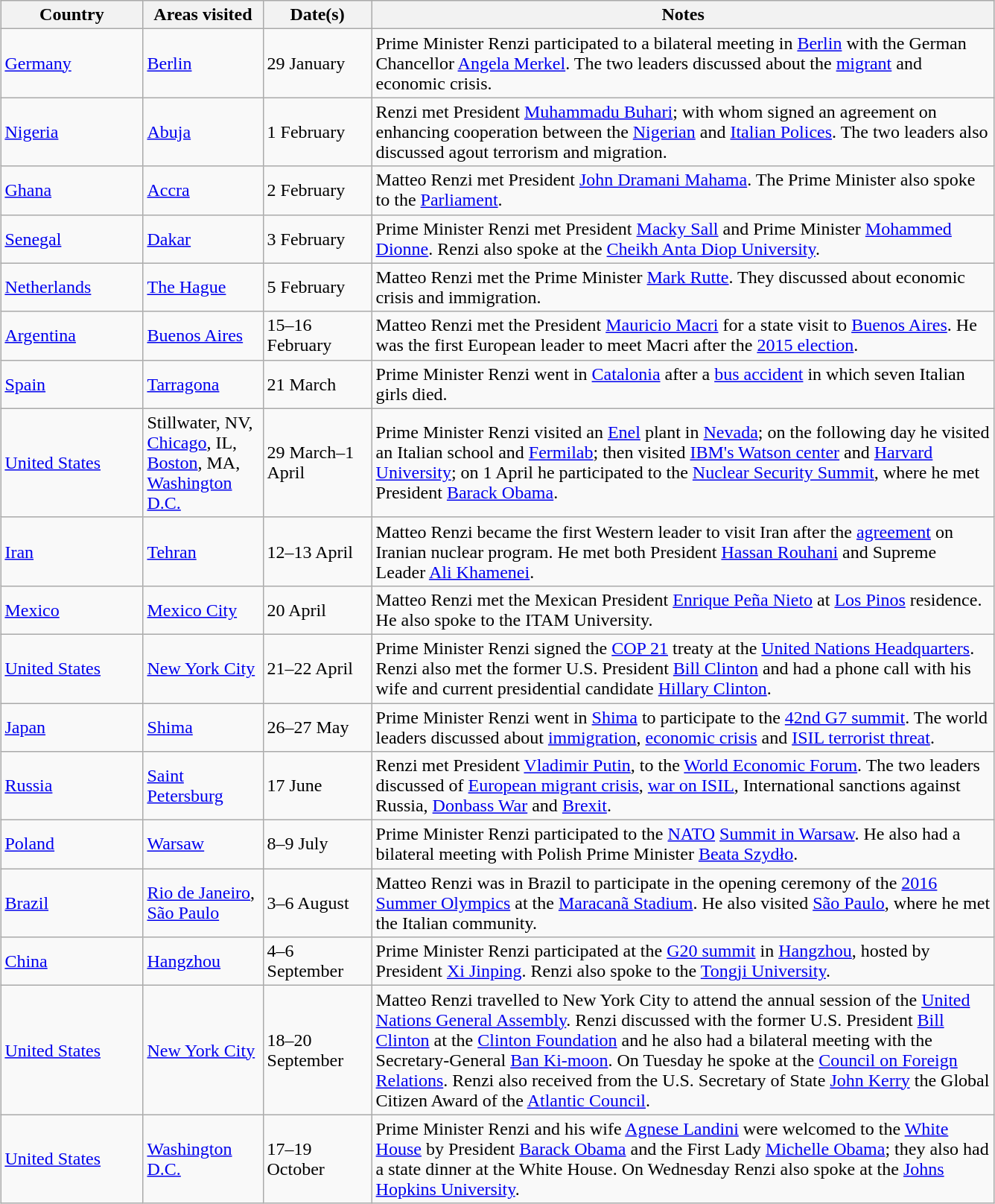<table class="wikitable" style="margin: 1em auto 1em auto">
<tr>
<th width=120>Country</th>
<th width=100>Areas visited</th>
<th width=90>Date(s)</th>
<th width=550>Notes</th>
</tr>
<tr>
<td> <a href='#'>Germany</a></td>
<td><a href='#'>Berlin</a></td>
<td>29 January</td>
<td> Prime Minister Renzi participated to a bilateral meeting in <a href='#'>Berlin</a> with the German Chancellor <a href='#'>Angela Merkel</a>. The two leaders discussed about the <a href='#'>migrant</a> and economic crisis.</td>
</tr>
<tr>
<td> <a href='#'>Nigeria</a></td>
<td><a href='#'>Abuja</a></td>
<td>1 February</td>
<td>Renzi met President <a href='#'>Muhammadu Buhari</a>; with whom signed an agreement on enhancing cooperation between the <a href='#'>Nigerian</a> and <a href='#'>Italian Polices</a>. The two leaders also discussed agout terrorism and migration.</td>
</tr>
<tr>
<td> <a href='#'>Ghana</a></td>
<td><a href='#'>Accra</a></td>
<td>2 February</td>
<td>Matteo Renzi met President <a href='#'>John Dramani Mahama</a>. The Prime Minister also spoke to the <a href='#'>Parliament</a>.</td>
</tr>
<tr>
<td> <a href='#'>Senegal</a></td>
<td><a href='#'>Dakar</a></td>
<td>3 February</td>
<td>Prime Minister Renzi met President <a href='#'>Macky Sall</a> and Prime Minister <a href='#'>Mohammed Dionne</a>. Renzi also spoke at the <a href='#'>Cheikh Anta Diop University</a>.</td>
</tr>
<tr>
<td> <a href='#'>Netherlands</a></td>
<td><a href='#'>The Hague</a></td>
<td>5 February</td>
<td> Matteo Renzi met the Prime Minister <a href='#'>Mark Rutte</a>. They discussed about economic crisis and immigration.</td>
</tr>
<tr>
<td> <a href='#'>Argentina</a></td>
<td><a href='#'>Buenos Aires</a></td>
<td>15–16 February</td>
<td> Matteo Renzi met the President <a href='#'>Mauricio Macri</a> for a state visit to <a href='#'>Buenos Aires</a>. He was the first European leader to meet Macri after the <a href='#'>2015 election</a>.</td>
</tr>
<tr>
<td> <a href='#'>Spain</a></td>
<td><a href='#'>Tarragona</a></td>
<td>21 March</td>
<td> Prime Minister Renzi went in <a href='#'>Catalonia</a> after a <a href='#'>bus accident</a> in which seven Italian girls died.</td>
</tr>
<tr>
<td> <a href='#'>United States</a></td>
<td>Stillwater, NV, <a href='#'>Chicago</a>, IL, <a href='#'>Boston</a>, MA, <a href='#'>Washington D.C.</a></td>
<td>29 March–1 April</td>
<td> Prime Minister Renzi visited an <a href='#'>Enel</a> plant in <a href='#'>Nevada</a>; on the following day he visited an Italian school and <a href='#'>Fermilab</a>; then visited <a href='#'>IBM's Watson center</a> and <a href='#'>Harvard University</a>; on 1 April he participated to the <a href='#'>Nuclear Security Summit</a>, where he met President <a href='#'>Barack Obama</a>.</td>
</tr>
<tr>
<td> <a href='#'>Iran</a></td>
<td><a href='#'>Tehran</a></td>
<td>12–13 April</td>
<td> Matteo Renzi became the first Western leader to visit Iran after the <a href='#'>agreement</a> on Iranian nuclear program. He met both President <a href='#'>Hassan Rouhani</a> and Supreme Leader <a href='#'>Ali Khamenei</a>.</td>
</tr>
<tr>
<td> <a href='#'>Mexico</a></td>
<td><a href='#'>Mexico City</a></td>
<td>20 April</td>
<td> Matteo Renzi met the Mexican President <a href='#'>Enrique Peña Nieto</a> at <a href='#'>Los Pinos</a> residence. He also spoke to the ITAM University.</td>
</tr>
<tr>
<td> <a href='#'>United States</a></td>
<td><a href='#'>New York City</a></td>
<td>21–22 April</td>
<td> Prime Minister Renzi signed the <a href='#'>COP 21</a> treaty at the <a href='#'>United Nations Headquarters</a>. Renzi also met the former U.S. President <a href='#'>Bill Clinton</a> and had a phone call with his wife and current presidential candidate <a href='#'>Hillary Clinton</a>.</td>
</tr>
<tr>
<td> <a href='#'>Japan</a></td>
<td><a href='#'>Shima</a></td>
<td>26–27 May</td>
<td> Prime Minister Renzi went in <a href='#'>Shima</a> to participate to the <a href='#'>42nd G7 summit</a>. The world leaders discussed about <a href='#'>immigration</a>, <a href='#'>economic crisis</a> and <a href='#'>ISIL terrorist threat</a>.</td>
</tr>
<tr>
<td> <a href='#'>Russia</a></td>
<td><a href='#'>Saint Petersburg</a></td>
<td>17 June</td>
<td> Renzi met President <a href='#'>Vladimir Putin</a>, to the <a href='#'>World Economic Forum</a>. The two leaders discussed of <a href='#'>European migrant crisis</a>, <a href='#'>war on ISIL</a>, International sanctions against Russia, <a href='#'>Donbass War</a> and <a href='#'>Brexit</a>.</td>
</tr>
<tr>
<td> <a href='#'>Poland</a></td>
<td><a href='#'>Warsaw</a></td>
<td>8–9 July</td>
<td> Prime Minister Renzi participated to the <a href='#'>NATO</a> <a href='#'>Summit in Warsaw</a>. He also had a bilateral meeting with Polish Prime Minister <a href='#'>Beata Szydło</a>.</td>
</tr>
<tr>
<td> <a href='#'>Brazil</a></td>
<td><a href='#'>Rio de Janeiro</a>,<br><a href='#'>São Paulo</a></td>
<td>3–6 August</td>
<td> Matteo Renzi was in Brazil to participate in the opening ceremony of the <a href='#'>2016 Summer Olympics</a> at the <a href='#'>Maracanã Stadium</a>. He also visited <a href='#'>São Paulo</a>, where he met the Italian community.</td>
</tr>
<tr>
<td> <a href='#'>China</a></td>
<td><a href='#'>Hangzhou</a></td>
<td>4–6 September</td>
<td> Prime Minister Renzi participated at the <a href='#'>G20 summit</a> in <a href='#'>Hangzhou</a>, hosted by President <a href='#'>Xi Jinping</a>. Renzi also spoke to the <a href='#'>Tongji University</a>.</td>
</tr>
<tr>
<td> <a href='#'>United States</a></td>
<td><a href='#'>New York City</a></td>
<td>18–20 September</td>
<td> Matteo Renzi travelled to New York City to attend the annual session of the <a href='#'>United Nations General Assembly</a>. Renzi discussed with the former U.S. President <a href='#'>Bill Clinton</a> at the <a href='#'>Clinton Foundation</a> and he also had a bilateral meeting with the Secretary-General <a href='#'>Ban Ki-moon</a>. On Tuesday he spoke at the <a href='#'>Council on Foreign Relations</a>. Renzi also received from the U.S. Secretary of State <a href='#'>John Kerry</a> the Global Citizen Award of the <a href='#'>Atlantic Council</a>.</td>
</tr>
<tr>
<td> <a href='#'>United States</a></td>
<td><a href='#'>Washington D.C.</a></td>
<td>17–19 October</td>
<td> Prime Minister Renzi and his wife <a href='#'>Agnese Landini</a> were welcomed to the <a href='#'>White House</a> by President <a href='#'>Barack Obama</a> and the First Lady <a href='#'>Michelle Obama</a>; they also had a state dinner at the White House. On Wednesday Renzi also spoke at the <a href='#'>Johns Hopkins University</a>.</td>
</tr>
</table>
